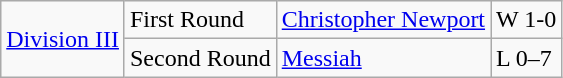<table class="wikitable">
<tr>
<td rowspan="2"><a href='#'>Division III</a></td>
<td>First Round</td>
<td><a href='#'>Christopher Newport</a></td>
<td>W 1-0</td>
</tr>
<tr>
<td>Second Round</td>
<td><a href='#'>Messiah</a></td>
<td>L 0–7</td>
</tr>
</table>
